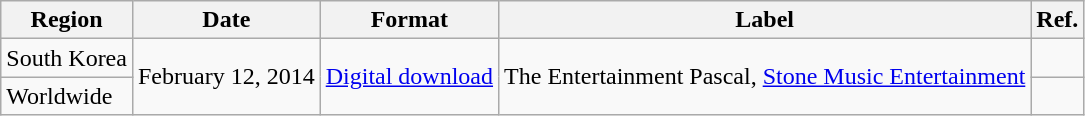<table class="wikitable">
<tr>
<th>Region</th>
<th>Date</th>
<th>Format</th>
<th>Label</th>
<th>Ref.</th>
</tr>
<tr>
<td>South Korea</td>
<td rowspan="2">February 12, 2014</td>
<td rowspan="2"><a href='#'>Digital download</a></td>
<td rowspan="2">The Entertainment Pascal, <a href='#'>Stone Music Entertainment</a></td>
<td align="center"></td>
</tr>
<tr>
<td>Worldwide</td>
<td align="center"></td>
</tr>
</table>
